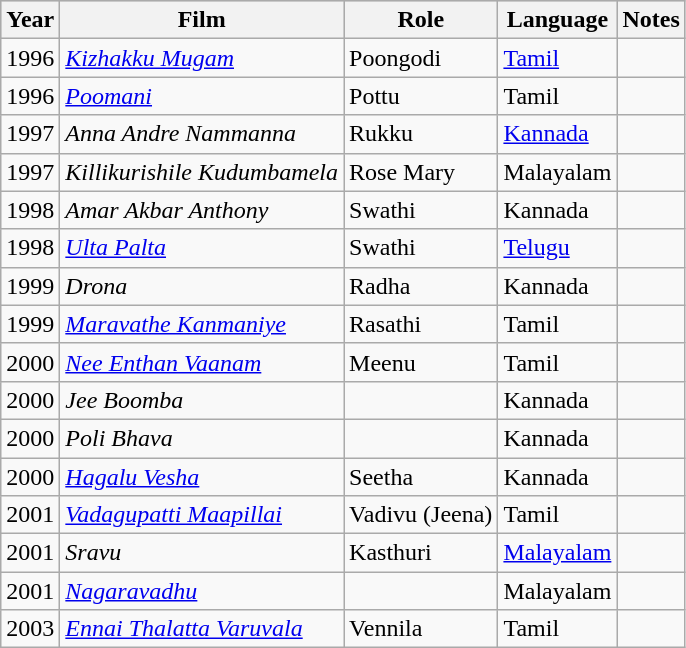<table class="wikitable sortable">
<tr style="background:#ccc; text-align:center;">
<th>Year</th>
<th>Film</th>
<th>Role</th>
<th>Language</th>
<th class=unsortable>Notes</th>
</tr>
<tr>
<td>1996</td>
<td><em><a href='#'>Kizhakku Mugam</a></em></td>
<td>Poongodi</td>
<td><a href='#'>Tamil</a></td>
<td></td>
</tr>
<tr>
<td>1996</td>
<td><em><a href='#'>Poomani</a></em></td>
<td>Pottu</td>
<td>Tamil</td>
<td></td>
</tr>
<tr>
<td>1997</td>
<td><em>Anna Andre Nammanna</em></td>
<td>Rukku</td>
<td><a href='#'>Kannada</a></td>
<td></td>
</tr>
<tr>
<td>1997</td>
<td><em>Killikurishile Kudumbamela</em></td>
<td>Rose Mary</td>
<td>Malayalam</td>
<td></td>
</tr>
<tr>
<td>1998</td>
<td><em>Amar Akbar Anthony</em></td>
<td>Swathi</td>
<td>Kannada</td>
<td></td>
</tr>
<tr>
<td>1998</td>
<td><em><a href='#'>Ulta Palta</a></em></td>
<td>Swathi</td>
<td><a href='#'>Telugu</a></td>
<td></td>
</tr>
<tr>
<td>1999</td>
<td><em>Drona</em></td>
<td>Radha</td>
<td>Kannada</td>
<td></td>
</tr>
<tr>
<td>1999</td>
<td><em><a href='#'>Maravathe Kanmaniye</a></em></td>
<td>Rasathi</td>
<td>Tamil</td>
<td></td>
</tr>
<tr>
<td>2000</td>
<td><em><a href='#'>Nee Enthan Vaanam</a></em></td>
<td>Meenu</td>
<td>Tamil</td>
<td></td>
</tr>
<tr>
<td>2000</td>
<td><em>Jee Boomba</em></td>
<td></td>
<td>Kannada</td>
<td></td>
</tr>
<tr>
<td>2000</td>
<td><em>Poli Bhava</em></td>
<td></td>
<td>Kannada</td>
<td></td>
</tr>
<tr>
<td>2000</td>
<td><em><a href='#'>Hagalu Vesha</a></em></td>
<td>Seetha</td>
<td>Kannada</td>
<td></td>
</tr>
<tr>
<td>2001</td>
<td><em><a href='#'>Vadagupatti Maapillai</a></em></td>
<td>Vadivu (Jeena)</td>
<td>Tamil</td>
<td></td>
</tr>
<tr>
<td>2001</td>
<td><em>Sravu</em></td>
<td>Kasthuri</td>
<td><a href='#'>Malayalam</a></td>
<td></td>
</tr>
<tr>
<td>2001</td>
<td><em><a href='#'>Nagaravadhu</a></em></td>
<td></td>
<td>Malayalam</td>
<td></td>
</tr>
<tr>
<td>2003</td>
<td><em><a href='#'>Ennai Thalatta Varuvala</a></em></td>
<td>Vennila</td>
<td>Tamil</td>
<td></td>
</tr>
</table>
